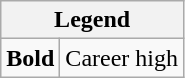<table class="wikitable mw-collapsible">
<tr>
<th colspan="2">Legend</th>
</tr>
<tr>
<td><strong>Bold</strong></td>
<td>Career high</td>
</tr>
</table>
